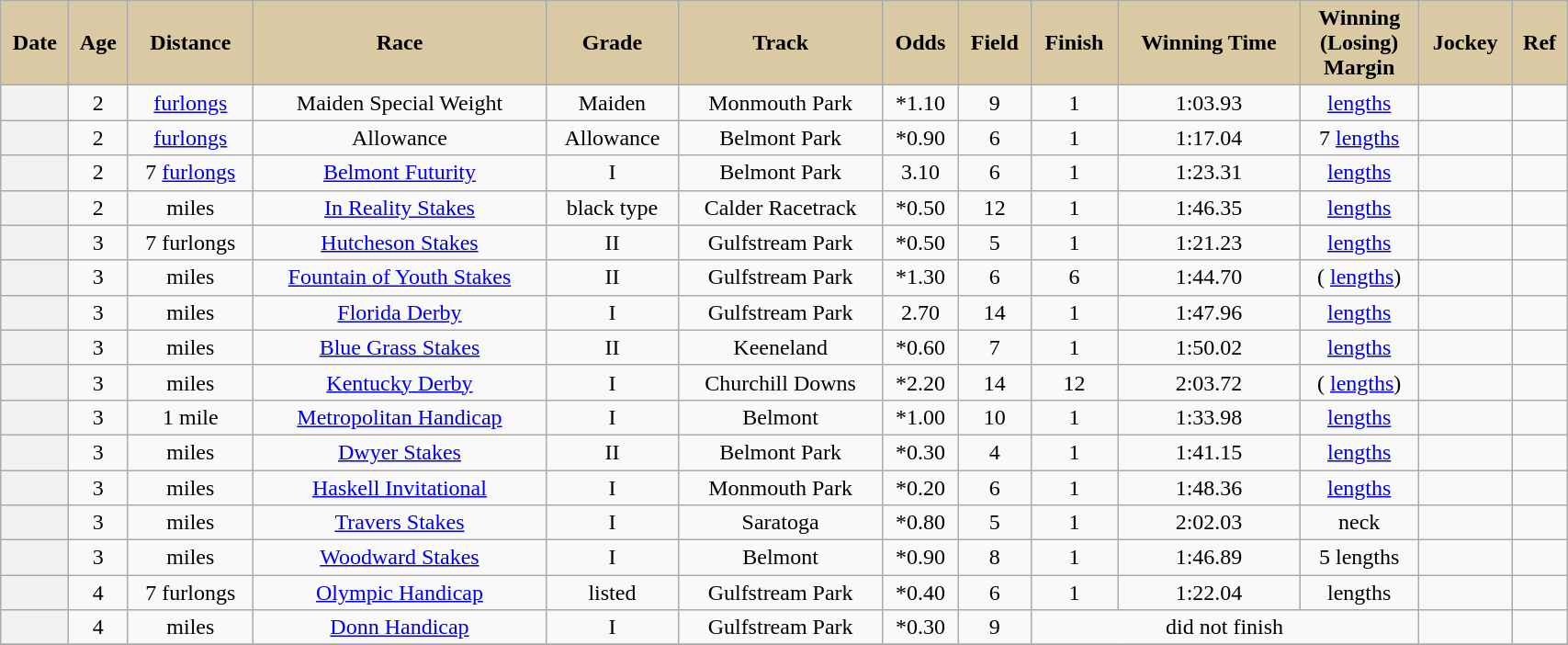<table class = "wikitable sortable" style="text-align:center; width:90%">
<tr>
<th scope="col" style="background:#dacaa4;">Date</th>
<th scope="col" style="background:#dacaa4">Age</th>
<th scope="col" style="background:#dacaa4;">Distance</th>
<th scope="col" style="background:#dacaa4;">Race</th>
<th scope="col" style="background:#dacaa4;">Grade</th>
<th scope="col" style="background:#dacaa4;">Track</th>
<th scope="col" style="background:#dacaa4;">Odds</th>
<th scope="col" style="background:#dacaa4;">Field</th>
<th scope="col" style="background:#dacaa4;">Finish</th>
<th scope="col" style="background:#dacaa4;">Winning Time</th>
<th scope="col" style="background:#dacaa4;">Winning<br>(Losing)<br>Margin</th>
<th scope="col" style="background:#dacaa4;">Jockey</th>
<th scope="col" class="unsortable" style="background:#dacaa4;">Ref</th>
</tr>
<tr>
<th scope="row" style="font-weight:normal;"></th>
<td>2</td>
<td>  <a href='#'>furlongs</a></td>
<td>Maiden Special Weight</td>
<td>Maiden</td>
<td>Monmouth Park</td>
<td>*1.10</td>
<td>9</td>
<td>1</td>
<td>1:03.93</td>
<td> <a href='#'>lengths</a></td>
<td></td>
<td></td>
</tr>
<tr>
<th scope="row" style="font-weight:normal;"></th>
<td>2</td>
<td>  <a href='#'>furlongs</a></td>
<td>Allowance</td>
<td>Allowance</td>
<td>Belmont Park</td>
<td>*0.90</td>
<td>6</td>
<td>1</td>
<td>1:17.04</td>
<td>7 <a href='#'>lengths</a></td>
<td></td>
<td></td>
</tr>
<tr>
<th scope="row" style="font-weight:normal;"></th>
<td>2</td>
<td> 7 <a href='#'>furlongs</a></td>
<td><a href='#'>Belmont Futurity</a></td>
<td>I</td>
<td>Belmont Park</td>
<td>3.10</td>
<td>6</td>
<td>1</td>
<td>1:23.31</td>
<td> <a href='#'>lengths</a></td>
<td></td>
<td></td>
</tr>
<tr>
<th scope="row" style="font-weight:normal;"></th>
<td>2</td>
<td>  miles</td>
<td><a href='#'>In Reality Stakes</a></td>
<td>black type</td>
<td>Calder Racetrack</td>
<td>*0.50</td>
<td>12</td>
<td>1</td>
<td>1:46.35</td>
<td> <a href='#'>lengths</a></td>
<td></td>
<td></td>
</tr>
<tr>
<th scope="row" style="font-weight:normal;"></th>
<td>3</td>
<td> 7 furlongs</td>
<td><a href='#'>Hutcheson Stakes</a></td>
<td>II</td>
<td>Gulfstream Park</td>
<td>*0.50</td>
<td>5</td>
<td>1</td>
<td>1:21.23</td>
<td> <a href='#'>lengths</a></td>
<td></td>
<td></td>
</tr>
<tr>
<th scope="row" style="font-weight:normal;"></th>
<td>3</td>
<td>  miles</td>
<td><a href='#'>Fountain of Youth Stakes</a></td>
<td>II</td>
<td>Gulfstream Park</td>
<td>*1.30</td>
<td>6</td>
<td>6</td>
<td>1:44.70</td>
<td>( <a href='#'>lengths</a>)</td>
<td></td>
<td></td>
</tr>
<tr>
<th scope="row" style="font-weight:normal;"></th>
<td>3</td>
<td>  miles</td>
<td><a href='#'>Florida Derby</a></td>
<td>I</td>
<td>Gulfstream Park</td>
<td>2.70</td>
<td>14</td>
<td>1</td>
<td>1:47.96</td>
<td> <a href='#'>lengths</a></td>
<td></td>
<td></td>
</tr>
<tr>
<th scope="row" style="font-weight:normal;"></th>
<td>3</td>
<td>  miles</td>
<td><a href='#'>Blue Grass Stakes</a></td>
<td>II</td>
<td>Keeneland</td>
<td>*0.60</td>
<td>7</td>
<td>1</td>
<td>1:50.02</td>
<td> <a href='#'>lengths</a></td>
<td></td>
<td></td>
</tr>
<tr>
<th scope="row" style="font-weight:normal;"></th>
<td>3</td>
<td>  miles</td>
<td><a href='#'>Kentucky Derby</a></td>
<td>I</td>
<td>Churchill Downs</td>
<td>*2.20</td>
<td>14</td>
<td>12</td>
<td>2:03.72</td>
<td>( <a href='#'>lengths</a>)</td>
<td></td>
<td></td>
</tr>
<tr>
<th scope="row" style="font-weight:normal;"></th>
<td>3</td>
<td> 1 mile</td>
<td><a href='#'>Metropolitan Handicap</a></td>
<td>I</td>
<td>Belmont</td>
<td>*1.00</td>
<td>10</td>
<td>1</td>
<td>1:33.98</td>
<td> <a href='#'>lengths</a></td>
<td></td>
<td></td>
</tr>
<tr>
<th scope="row" style="font-weight:normal;"></th>
<td>3</td>
<td>  miles</td>
<td><a href='#'>Dwyer Stakes</a></td>
<td>II</td>
<td>Belmont Park</td>
<td>*0.30</td>
<td>4</td>
<td>1</td>
<td>1:41.15</td>
<td> <a href='#'>lengths</a></td>
<td></td>
<td></td>
</tr>
<tr>
<th scope="row" style="font-weight:normal;"></th>
<td>3</td>
<td>  miles</td>
<td><a href='#'>Haskell Invitational</a></td>
<td>I</td>
<td>Monmouth Park</td>
<td>*0.20</td>
<td>6</td>
<td>1</td>
<td>1:48.36</td>
<td> <a href='#'>lengths</a></td>
<td></td>
<td></td>
</tr>
<tr>
<th scope="row" style="font-weight:normal;"></th>
<td>3</td>
<td>  miles</td>
<td><a href='#'>Travers Stakes</a></td>
<td>I</td>
<td>Saratoga</td>
<td>*0.80</td>
<td>5</td>
<td>1</td>
<td>2:02.03</td>
<td>neck</td>
<td></td>
<td></td>
</tr>
<tr>
<th scope="row" style="font-weight:normal;"></th>
<td>3</td>
<td>  miles</td>
<td><a href='#'>Woodward Stakes</a></td>
<td>I</td>
<td>Belmont</td>
<td>*0.90</td>
<td>8</td>
<td>1</td>
<td>1:46.89</td>
<td>5 lengths</td>
<td></td>
<td></td>
</tr>
<tr>
<th scope="row" style="font-weight:normal;"></th>
<td>4</td>
<td> 7 furlongs</td>
<td><a href='#'>Olympic Handicap</a></td>
<td>listed</td>
<td>Gulfstream Park</td>
<td>*0.40</td>
<td>6</td>
<td>1</td>
<td>1:22.04</td>
<td> lengths</td>
<td></td>
<td></td>
</tr>
<tr>
<th scope="row" style="font-weight:normal;"></th>
<td>4</td>
<td>  miles</td>
<td><a href='#'>Donn Handicap</a></td>
<td>I</td>
<td>Gulfstream Park</td>
<td>*0.30</td>
<td>9</td>
<td colspan=3>did not finish</td>
<td></td>
<td></td>
</tr>
<tr>
</tr>
</table>
